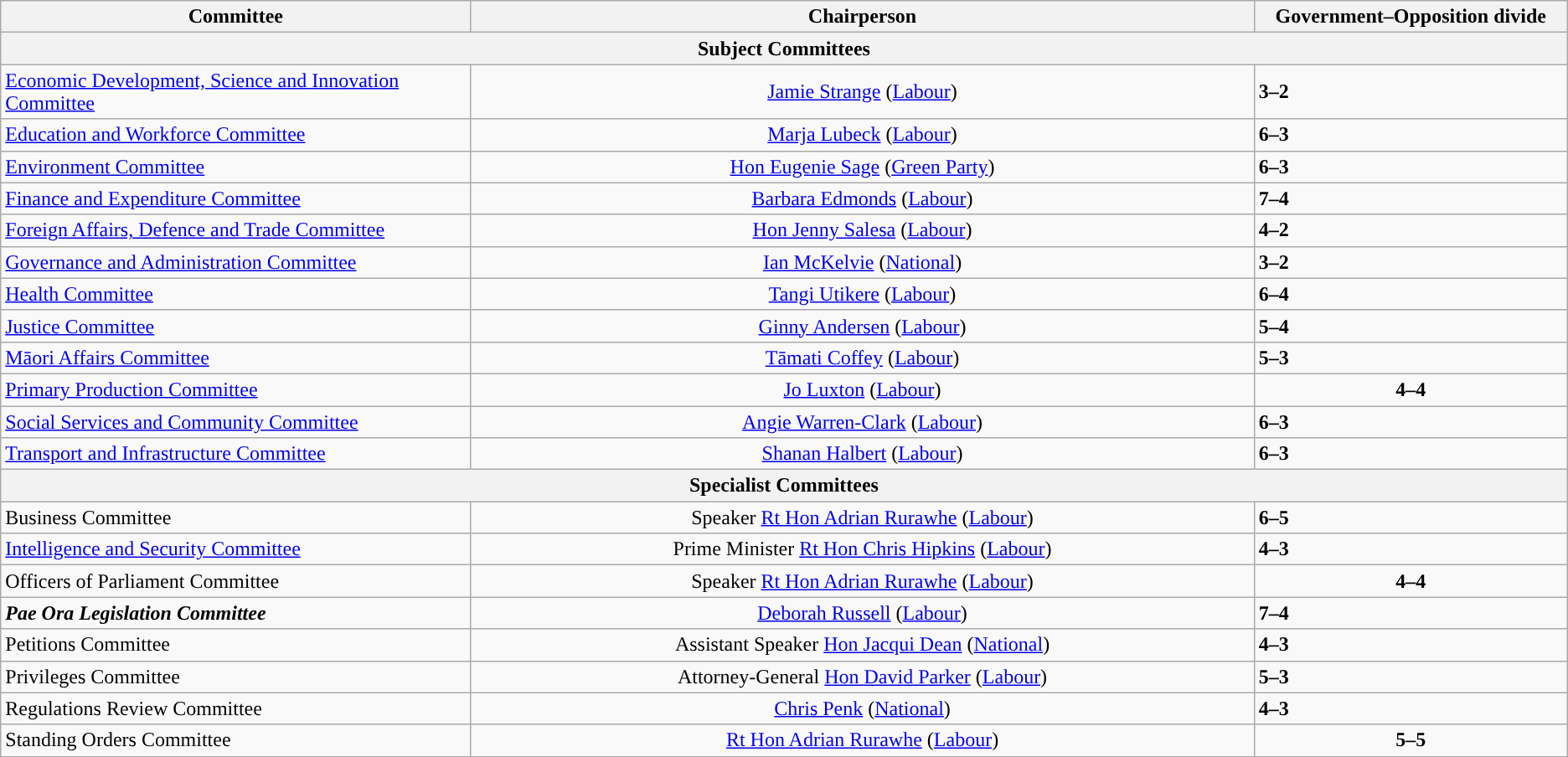<table class="wikitable">
<tr>
<th style="width:30%;">Committee</th>
<th>Chairperson</th>
<th style="width:20%;">Government–Opposition divide</th>
</tr>
<tr>
<th colspan="3">Subject Committees</th>
</tr>
<tr id="Economic Development, Science and Innovation Committee">
<td><a href='#'>Economic Development, Science and Innovation Committee</a></td>
<td style="text-align:center;background:"><a href='#'>Jamie Strange</a> (<a href='#'>Labour</a>)</td>
<td style="background:"><strong>3–2</strong></td>
</tr>
<tr id="Education and Workforce Committee">
<td><a href='#'>Education and Workforce Committee</a></td>
<td style="text-align:center;background:"><a href='#'>Marja Lubeck</a> (<a href='#'>Labour</a>)</td>
<td style="background:"><strong>6–3</strong></td>
</tr>
<tr id="Environment Committee">
<td><a href='#'>Environment Committee</a></td>
<td style="text-align:center;background:"><a href='#'>Hon Eugenie Sage</a> (<a href='#'>Green Party</a>)</td>
<td style="background:"><strong>6–3</strong></td>
</tr>
<tr id="Finance and Expenditure Committee">
<td><a href='#'>Finance and Expenditure Committee</a></td>
<td style="text-align:center;background:"><a href='#'>Barbara Edmonds</a> (<a href='#'>Labour</a>)</td>
<td style="background:"><strong>7–4</strong></td>
</tr>
<tr id="Foreign Affairs, Defence and Trade Committee">
<td><a href='#'>Foreign Affairs, Defence and Trade Committee</a></td>
<td style="text-align:center;background:"><a href='#'>Hon Jenny Salesa</a> (<a href='#'>Labour</a>)</td>
<td style="background:"><strong>4–2</strong></td>
</tr>
<tr id="Governance and Administration Committee">
<td><a href='#'>Governance and Administration Committee</a></td>
<td style="text-align:center;background:"><a href='#'>Ian McKelvie</a> (<a href='#'>National</a>)</td>
<td style="background:"><strong>3–2</strong></td>
</tr>
<tr id="Health Committee">
<td><a href='#'>Health Committee</a></td>
<td style="text-align:center;background:"><a href='#'>Tangi Utikere</a> (<a href='#'>Labour</a>)</td>
<td style="background:"><strong>6–4</strong></td>
</tr>
<tr id="Justice Committee">
<td><a href='#'>Justice Committee</a></td>
<td style="text-align:center;background:"><a href='#'>Ginny Andersen</a> (<a href='#'>Labour</a>)</td>
<td style="background:"><strong>5–4</strong></td>
</tr>
<tr id="Māori Affairs Committee">
<td><a href='#'>Māori Affairs Committee</a></td>
<td style="text-align:center;background:"><a href='#'>Tāmati Coffey</a> (<a href='#'>Labour</a>)</td>
<td style="background:"><strong>5–3</strong></td>
</tr>
<tr id="Primary Production Committee">
<td><a href='#'>Primary Production Committee</a></td>
<td style="text-align:center;background:"><a href='#'>Jo Luxton</a> (<a href='#'>Labour</a>)</td>
<td style="text-align:center;"><strong>4–4</strong></td>
</tr>
<tr id="Social Services and Community Committee">
<td><a href='#'>Social Services and Community Committee</a></td>
<td style="text-align:center;background:"><a href='#'>Angie Warren-Clark</a> (<a href='#'>Labour</a>)</td>
<td style="background:"><strong>6–3</strong></td>
</tr>
<tr id="Transport and Infrastructure Committee">
<td><a href='#'>Transport and Infrastructure Committee</a></td>
<td style="text-align:center;background:"><a href='#'>Shanan Halbert</a> (<a href='#'>Labour</a>)</td>
<td style="background:"><strong>6–3</strong></td>
</tr>
<tr>
<th colspan="3">Specialist Committees</th>
</tr>
<tr id="Business Committee">
<td>Business Committee</td>
<td style="text-align:center;background:">Speaker <a href='#'>Rt Hon Adrian Rurawhe</a> (<a href='#'>Labour</a>)</td>
<td style="background:"><strong>6–5</strong></td>
</tr>
<tr id="Intelligence and Security Committee">
<td><a href='#'>Intelligence and Security Committee</a></td>
<td style="text-align:center;background:">Prime Minister <a href='#'>Rt Hon Chris Hipkins</a> (<a href='#'>Labour</a>)</td>
<td style="background:"><strong>4–3</strong></td>
</tr>
<tr id="Officers of Parliament Committee ">
<td>Officers of Parliament Committee</td>
<td style="text-align:center;background:">Speaker <a href='#'>Rt Hon Adrian Rurawhe</a> (<a href='#'>Labour</a>)</td>
<td style="text-align:center;"><strong>4–4</strong></td>
</tr>
<tr id="Pae Ora Legislation Committee">
<td><strong><em>Pae Ora Legislation Committee</em></strong></td>
<td style="text-align:center;background:"><a href='#'>Deborah Russell</a> (<a href='#'>Labour</a>)</td>
<td style="background:"><strong>7–4</strong></td>
</tr>
<tr id="Petitions Committee">
<td>Petitions Committee</td>
<td style="text-align:center;background:">Assistant Speaker <a href='#'>Hon Jacqui Dean</a> (<a href='#'>National</a>)</td>
<td style="background:"><strong>4–3</strong></td>
</tr>
<tr id="Privileges Committee">
<td>Privileges Committee</td>
<td style="text-align:center;background:">Attorney-General <a href='#'>Hon David Parker</a> (<a href='#'>Labour</a>)</td>
<td style="background:"><strong>5–3</strong></td>
</tr>
<tr id="Regulations Review Committee">
<td>Regulations Review Committee</td>
<td style="text-align:center;background:"><a href='#'>Chris Penk</a> (<a href='#'>National</a>)</td>
<td style="background:"><strong>4–3</strong></td>
</tr>
<tr id="Standing Orders Committee">
<td>Standing Orders Committee</td>
<td style="text-align:center;background:"><a href='#'>Rt Hon Adrian Rurawhe</a> (<a href='#'>Labour</a>)</td>
<td style="text-align:center;"><strong>5–5</strong></td>
</tr>
</table>
